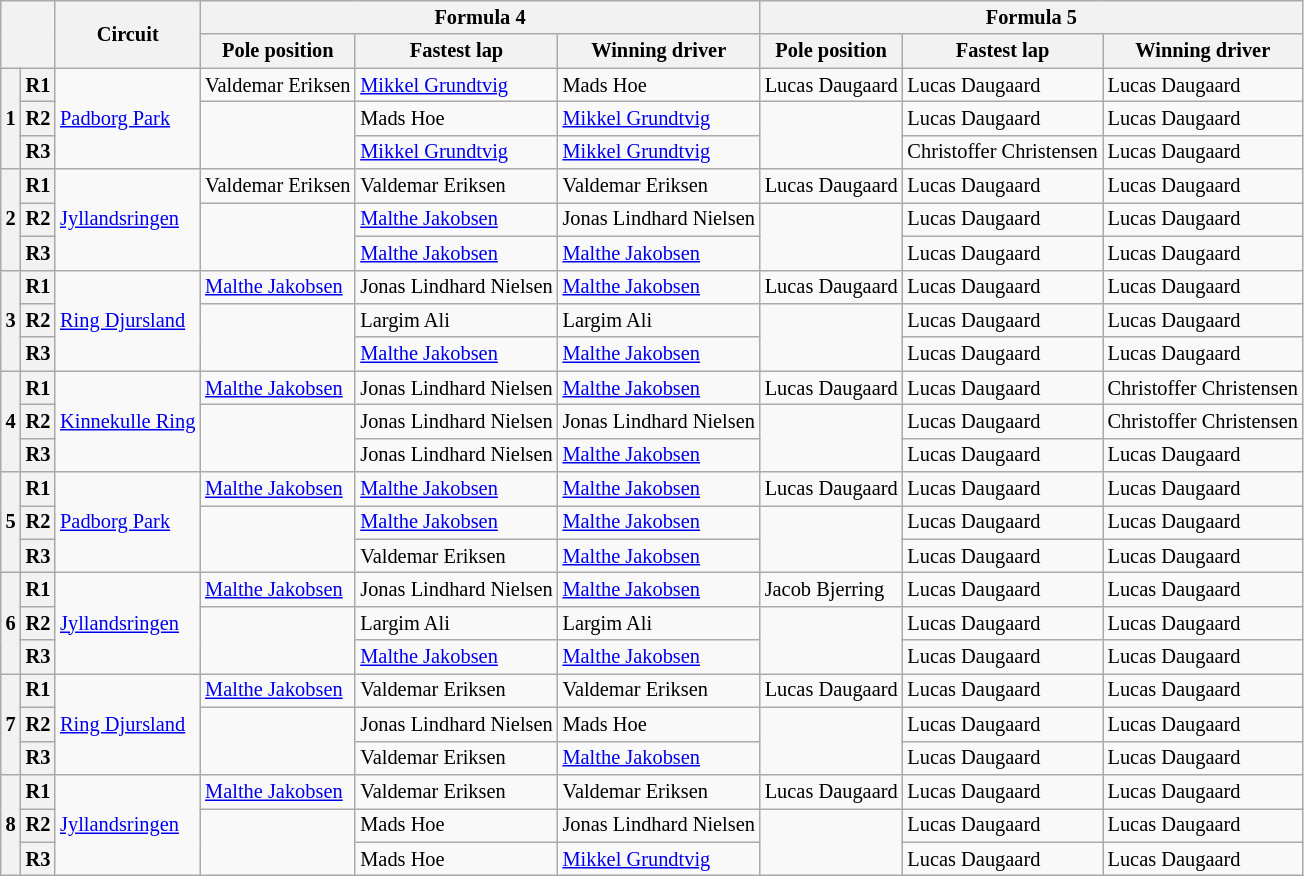<table class="wikitable" style="font-size: 85%">
<tr>
<th rowspan=2 colspan=2></th>
<th rowspan=2>Circuit</th>
<th colspan=3>Formula 4</th>
<th colspan=3>Formula 5</th>
</tr>
<tr>
<th>Pole position</th>
<th>Fastest lap</th>
<th>Winning driver</th>
<th>Pole position</th>
<th>Fastest lap</th>
<th>Winning driver</th>
</tr>
<tr>
<th rowspan=3>1</th>
<th>R1</th>
<td rowspan=3><a href='#'>Padborg Park</a></td>
<td>Valdemar Eriksen</td>
<td><a href='#'>Mikkel Grundtvig</a></td>
<td>Mads Hoe</td>
<td>Lucas Daugaard</td>
<td>Lucas Daugaard</td>
<td>Lucas Daugaard</td>
</tr>
<tr>
<th>R2</th>
<td rowspan=2></td>
<td>Mads Hoe</td>
<td><a href='#'>Mikkel Grundtvig</a></td>
<td rowspan=2></td>
<td>Lucas Daugaard</td>
<td>Lucas Daugaard</td>
</tr>
<tr>
<th>R3</th>
<td><a href='#'>Mikkel Grundtvig</a></td>
<td><a href='#'>Mikkel Grundtvig</a></td>
<td>Christoffer Christensen</td>
<td>Lucas Daugaard</td>
</tr>
<tr>
<th rowspan=3>2</th>
<th>R1</th>
<td rowspan=3><a href='#'>Jyllandsringen</a></td>
<td>Valdemar Eriksen</td>
<td>Valdemar Eriksen</td>
<td>Valdemar Eriksen</td>
<td>Lucas Daugaard</td>
<td>Lucas Daugaard</td>
<td>Lucas Daugaard</td>
</tr>
<tr>
<th>R2</th>
<td rowspan=2></td>
<td><a href='#'>Malthe Jakobsen</a></td>
<td>Jonas Lindhard Nielsen</td>
<td rowspan=2></td>
<td>Lucas Daugaard</td>
<td>Lucas Daugaard</td>
</tr>
<tr>
<th>R3</th>
<td><a href='#'>Malthe Jakobsen</a></td>
<td><a href='#'>Malthe Jakobsen</a></td>
<td>Lucas Daugaard</td>
<td>Lucas Daugaard</td>
</tr>
<tr>
<th rowspan=3>3</th>
<th>R1</th>
<td rowspan=3><a href='#'>Ring Djursland</a></td>
<td><a href='#'>Malthe Jakobsen</a></td>
<td>Jonas Lindhard Nielsen</td>
<td><a href='#'>Malthe Jakobsen</a></td>
<td>Lucas Daugaard</td>
<td>Lucas Daugaard</td>
<td>Lucas Daugaard</td>
</tr>
<tr>
<th>R2</th>
<td rowspan=2></td>
<td>Largim Ali</td>
<td>Largim Ali</td>
<td rowspan=2></td>
<td>Lucas Daugaard</td>
<td>Lucas Daugaard</td>
</tr>
<tr>
<th>R3</th>
<td><a href='#'>Malthe Jakobsen</a></td>
<td><a href='#'>Malthe Jakobsen</a></td>
<td>Lucas Daugaard</td>
<td>Lucas Daugaard</td>
</tr>
<tr>
<th rowspan=3>4</th>
<th>R1</th>
<td rowspan=3><a href='#'>Kinnekulle Ring</a></td>
<td><a href='#'>Malthe Jakobsen</a></td>
<td>Jonas Lindhard Nielsen</td>
<td><a href='#'>Malthe Jakobsen</a></td>
<td>Lucas Daugaard</td>
<td>Lucas Daugaard</td>
<td>Christoffer Christensen</td>
</tr>
<tr>
<th>R2</th>
<td rowspan=2></td>
<td>Jonas Lindhard Nielsen</td>
<td>Jonas Lindhard Nielsen</td>
<td rowspan=2></td>
<td>Lucas Daugaard</td>
<td>Christoffer Christensen</td>
</tr>
<tr>
<th>R3</th>
<td>Jonas Lindhard Nielsen</td>
<td><a href='#'>Malthe Jakobsen</a></td>
<td>Lucas Daugaard</td>
<td>Lucas Daugaard</td>
</tr>
<tr>
<th rowspan=3>5</th>
<th>R1</th>
<td rowspan=3><a href='#'>Padborg Park</a></td>
<td><a href='#'>Malthe Jakobsen</a></td>
<td><a href='#'>Malthe Jakobsen</a></td>
<td><a href='#'>Malthe Jakobsen</a></td>
<td>Lucas Daugaard</td>
<td>Lucas Daugaard</td>
<td>Lucas Daugaard</td>
</tr>
<tr>
<th>R2</th>
<td rowspan=2></td>
<td><a href='#'>Malthe Jakobsen</a></td>
<td><a href='#'>Malthe Jakobsen</a></td>
<td rowspan=2></td>
<td>Lucas Daugaard</td>
<td>Lucas Daugaard</td>
</tr>
<tr>
<th>R3</th>
<td>Valdemar Eriksen</td>
<td><a href='#'>Malthe Jakobsen</a></td>
<td>Lucas Daugaard</td>
<td>Lucas Daugaard</td>
</tr>
<tr>
<th rowspan=3>6</th>
<th>R1</th>
<td rowspan=3><a href='#'>Jyllandsringen</a></td>
<td><a href='#'>Malthe Jakobsen</a></td>
<td>Jonas Lindhard Nielsen</td>
<td><a href='#'>Malthe Jakobsen</a></td>
<td>Jacob Bjerring</td>
<td>Lucas Daugaard</td>
<td>Lucas Daugaard</td>
</tr>
<tr>
<th>R2</th>
<td rowspan=2></td>
<td>Largim Ali</td>
<td>Largim Ali</td>
<td rowspan=2></td>
<td>Lucas Daugaard</td>
<td>Lucas Daugaard</td>
</tr>
<tr>
<th>R3</th>
<td><a href='#'>Malthe Jakobsen</a></td>
<td><a href='#'>Malthe Jakobsen</a></td>
<td>Lucas Daugaard</td>
<td>Lucas Daugaard</td>
</tr>
<tr>
<th rowspan=3>7</th>
<th>R1</th>
<td rowspan=3><a href='#'>Ring Djursland</a></td>
<td><a href='#'>Malthe Jakobsen</a></td>
<td>Valdemar Eriksen</td>
<td>Valdemar Eriksen</td>
<td>Lucas Daugaard</td>
<td>Lucas Daugaard</td>
<td>Lucas Daugaard</td>
</tr>
<tr>
<th>R2</th>
<td rowspan=2></td>
<td>Jonas Lindhard Nielsen</td>
<td>Mads Hoe</td>
<td rowspan=2></td>
<td>Lucas Daugaard</td>
<td>Lucas Daugaard</td>
</tr>
<tr>
<th>R3</th>
<td>Valdemar Eriksen</td>
<td><a href='#'>Malthe Jakobsen</a></td>
<td>Lucas Daugaard</td>
<td>Lucas Daugaard</td>
</tr>
<tr>
<th rowspan=3>8</th>
<th>R1</th>
<td rowspan=3><a href='#'>Jyllandsringen</a></td>
<td><a href='#'>Malthe Jakobsen</a></td>
<td>Valdemar Eriksen</td>
<td>Valdemar Eriksen</td>
<td>Lucas Daugaard</td>
<td>Lucas Daugaard</td>
<td>Lucas Daugaard</td>
</tr>
<tr>
<th>R2</th>
<td rowspan=2></td>
<td>Mads Hoe</td>
<td>Jonas Lindhard Nielsen</td>
<td rowspan=2></td>
<td>Lucas Daugaard</td>
<td>Lucas Daugaard</td>
</tr>
<tr>
<th>R3</th>
<td>Mads Hoe</td>
<td><a href='#'>Mikkel Grundtvig</a></td>
<td>Lucas Daugaard</td>
<td>Lucas Daugaard</td>
</tr>
</table>
